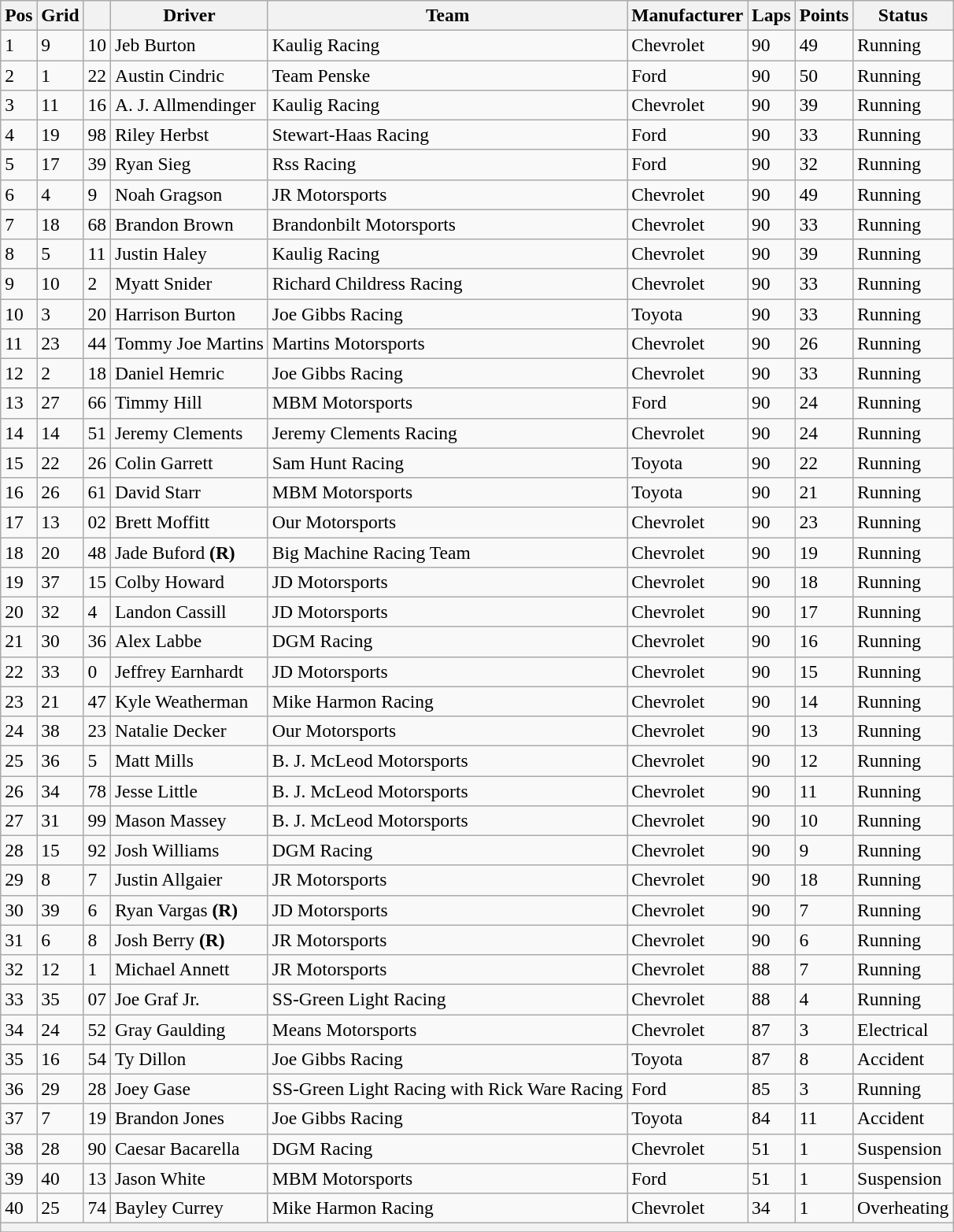<table class="wikitable" style="font-size:98%">
<tr>
<th>Pos</th>
<th>Grid</th>
<th></th>
<th>Driver</th>
<th>Team</th>
<th>Manufacturer</th>
<th>Laps</th>
<th>Points</th>
<th>Status</th>
</tr>
<tr>
<td>1</td>
<td>9</td>
<td>10</td>
<td>Jeb Burton</td>
<td>Kaulig Racing</td>
<td>Chevrolet</td>
<td>90</td>
<td>49</td>
<td>Running</td>
</tr>
<tr>
<td>2</td>
<td>1</td>
<td>22</td>
<td>Austin Cindric</td>
<td>Team Penske</td>
<td>Ford</td>
<td>90</td>
<td>50</td>
<td>Running</td>
</tr>
<tr>
<td>3</td>
<td>11</td>
<td>16</td>
<td>A. J. Allmendinger</td>
<td>Kaulig Racing</td>
<td>Chevrolet</td>
<td>90</td>
<td>39</td>
<td>Running</td>
</tr>
<tr>
<td>4</td>
<td>19</td>
<td>98</td>
<td>Riley Herbst</td>
<td>Stewart-Haas Racing</td>
<td>Ford</td>
<td>90</td>
<td>33</td>
<td>Running</td>
</tr>
<tr>
<td>5</td>
<td>17</td>
<td>39</td>
<td>Ryan Sieg</td>
<td>Rss Racing</td>
<td>Ford</td>
<td>90</td>
<td>32</td>
<td>Running</td>
</tr>
<tr>
<td>6</td>
<td>4</td>
<td>9</td>
<td>Noah Gragson</td>
<td>JR Motorsports</td>
<td>Chevrolet</td>
<td>90</td>
<td>49</td>
<td>Running</td>
</tr>
<tr>
<td>7</td>
<td>18</td>
<td>68</td>
<td>Brandon Brown</td>
<td>Brandonbilt Motorsports</td>
<td>Chevrolet</td>
<td>90</td>
<td>33</td>
<td>Running</td>
</tr>
<tr>
<td>8</td>
<td>5</td>
<td>11</td>
<td>Justin Haley</td>
<td>Kaulig Racing</td>
<td>Chevrolet</td>
<td>90</td>
<td>39</td>
<td>Running</td>
</tr>
<tr>
<td>9</td>
<td>10</td>
<td>2</td>
<td>Myatt Snider</td>
<td>Richard Childress Racing</td>
<td>Chevrolet</td>
<td>90</td>
<td>33</td>
<td>Running</td>
</tr>
<tr>
<td>10</td>
<td>3</td>
<td>20</td>
<td>Harrison Burton</td>
<td>Joe Gibbs Racing</td>
<td>Toyota</td>
<td>90</td>
<td>33</td>
<td>Running</td>
</tr>
<tr>
<td>11</td>
<td>23</td>
<td>44</td>
<td>Tommy Joe Martins</td>
<td>Martins Motorsports</td>
<td>Chevrolet</td>
<td>90</td>
<td>26</td>
<td>Running</td>
</tr>
<tr>
<td>12</td>
<td>2</td>
<td>18</td>
<td>Daniel Hemric</td>
<td>Joe Gibbs Racing</td>
<td>Chevrolet</td>
<td>90</td>
<td>33</td>
<td>Running</td>
</tr>
<tr>
<td>13</td>
<td>27</td>
<td>66</td>
<td>Timmy Hill</td>
<td>MBM Motorsports</td>
<td>Ford</td>
<td>90</td>
<td>24</td>
<td>Running</td>
</tr>
<tr>
<td>14</td>
<td>14</td>
<td>51</td>
<td>Jeremy Clements</td>
<td>Jeremy Clements Racing</td>
<td>Chevrolet</td>
<td>90</td>
<td>24</td>
<td>Running</td>
</tr>
<tr>
<td>15</td>
<td>22</td>
<td>26</td>
<td>Colin Garrett</td>
<td>Sam Hunt Racing</td>
<td>Toyota</td>
<td>90</td>
<td>22</td>
<td>Running</td>
</tr>
<tr>
<td>16</td>
<td>26</td>
<td>61</td>
<td>David Starr</td>
<td>MBM Motorsports</td>
<td>Toyota</td>
<td>90</td>
<td>21</td>
<td>Running</td>
</tr>
<tr>
<td>17</td>
<td>13</td>
<td>02</td>
<td>Brett Moffitt</td>
<td>Our Motorsports</td>
<td>Chevrolet</td>
<td>90</td>
<td>23</td>
<td>Running</td>
</tr>
<tr>
<td>18</td>
<td>20</td>
<td>48</td>
<td>Jade Buford <strong>(R)</strong></td>
<td>Big Machine Racing Team</td>
<td>Chevrolet</td>
<td>90</td>
<td>19</td>
<td>Running</td>
</tr>
<tr>
<td>19</td>
<td>37</td>
<td>15</td>
<td>Colby Howard</td>
<td>JD Motorsports</td>
<td>Chevrolet</td>
<td>90</td>
<td>18</td>
<td>Running</td>
</tr>
<tr>
<td>20</td>
<td>32</td>
<td>4</td>
<td>Landon Cassill</td>
<td>JD Motorsports</td>
<td>Chevrolet</td>
<td>90</td>
<td>17</td>
<td>Running</td>
</tr>
<tr>
<td>21</td>
<td>30</td>
<td>36</td>
<td>Alex Labbe</td>
<td>DGM Racing</td>
<td>Chevrolet</td>
<td>90</td>
<td>16</td>
<td>Running</td>
</tr>
<tr>
<td>22</td>
<td>33</td>
<td>0</td>
<td>Jeffrey Earnhardt</td>
<td>JD Motorsports</td>
<td>Chevrolet</td>
<td>90</td>
<td>15</td>
<td>Running</td>
</tr>
<tr>
<td>23</td>
<td>21</td>
<td>47</td>
<td>Kyle Weatherman</td>
<td>Mike Harmon Racing</td>
<td>Chevrolet</td>
<td>90</td>
<td>14</td>
<td>Running</td>
</tr>
<tr>
<td>24</td>
<td>38</td>
<td>23</td>
<td>Natalie Decker</td>
<td>Our Motorsports</td>
<td>Chevrolet</td>
<td>90</td>
<td>13</td>
<td>Running</td>
</tr>
<tr>
<td>25</td>
<td>36</td>
<td>5</td>
<td>Matt Mills</td>
<td>B. J. McLeod Motorsports</td>
<td>Chevrolet</td>
<td>90</td>
<td>12</td>
<td>Running</td>
</tr>
<tr>
<td>26</td>
<td>34</td>
<td>78</td>
<td>Jesse Little</td>
<td>B. J. McLeod Motorsports</td>
<td>Chevrolet</td>
<td>90</td>
<td>11</td>
<td>Running</td>
</tr>
<tr>
<td>27</td>
<td>31</td>
<td>99</td>
<td>Mason Massey</td>
<td>B. J. McLeod Motorsports</td>
<td>Chevrolet</td>
<td>90</td>
<td>10</td>
<td>Running</td>
</tr>
<tr>
<td>28</td>
<td>15</td>
<td>92</td>
<td>Josh Williams</td>
<td>DGM Racing</td>
<td>Chevrolet</td>
<td>90</td>
<td>9</td>
<td>Running</td>
</tr>
<tr>
<td>29</td>
<td>8</td>
<td>7</td>
<td>Justin Allgaier</td>
<td>JR Motorsports</td>
<td>Chevrolet</td>
<td>90</td>
<td>18</td>
<td>Running</td>
</tr>
<tr>
<td>30</td>
<td>39</td>
<td>6</td>
<td>Ryan Vargas <strong>(R)</strong></td>
<td>JD Motorsports</td>
<td>Chevrolet</td>
<td>90</td>
<td>7</td>
<td>Running</td>
</tr>
<tr>
<td>31</td>
<td>6</td>
<td>8</td>
<td>Josh Berry <strong>(R)</strong></td>
<td>JR Motorsports</td>
<td>Chevrolet</td>
<td>90</td>
<td>6</td>
<td>Running</td>
</tr>
<tr>
<td>32</td>
<td>12</td>
<td>1</td>
<td>Michael Annett</td>
<td>JR Motorsports</td>
<td>Chevrolet</td>
<td>88</td>
<td>7</td>
<td>Running</td>
</tr>
<tr>
<td>33</td>
<td>35</td>
<td>07</td>
<td>Joe Graf Jr.</td>
<td>SS-Green Light Racing</td>
<td>Chevrolet</td>
<td>88</td>
<td>4</td>
<td>Running</td>
</tr>
<tr>
<td>34</td>
<td>24</td>
<td>52</td>
<td>Gray Gaulding</td>
<td>Means Motorsports</td>
<td>Chevrolet</td>
<td>87</td>
<td>3</td>
<td>Electrical</td>
</tr>
<tr>
<td>35</td>
<td>16</td>
<td>54</td>
<td>Ty Dillon</td>
<td>Joe Gibbs Racing</td>
<td>Toyota</td>
<td>87</td>
<td>8</td>
<td>Accident</td>
</tr>
<tr>
<td>36</td>
<td>29</td>
<td>28</td>
<td>Joey Gase</td>
<td>SS-Green Light Racing with Rick Ware Racing</td>
<td>Ford</td>
<td>85</td>
<td>3</td>
<td>Running</td>
</tr>
<tr>
<td>37</td>
<td>7</td>
<td>19</td>
<td>Brandon Jones</td>
<td>Joe Gibbs Racing</td>
<td>Toyota</td>
<td>84</td>
<td>11</td>
<td>Accident</td>
</tr>
<tr>
<td>38</td>
<td>28</td>
<td>90</td>
<td>Caesar Bacarella</td>
<td>DGM Racing</td>
<td>Chevrolet</td>
<td>51</td>
<td>1</td>
<td>Suspension</td>
</tr>
<tr>
<td>39</td>
<td>40</td>
<td>13</td>
<td>Jason White</td>
<td>MBM Motorsports</td>
<td>Ford</td>
<td>51</td>
<td>1</td>
<td>Suspension</td>
</tr>
<tr>
<td>40</td>
<td>25</td>
<td>74</td>
<td>Bayley Currey</td>
<td>Mike Harmon Racing</td>
<td>Chevrolet</td>
<td>34</td>
<td>1</td>
<td>Overheating</td>
</tr>
<tr>
<th colspan="9"></th>
</tr>
<tr>
</tr>
</table>
